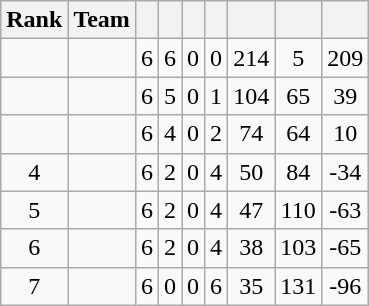<table class="wikitable" style="text-align: center;">
<tr>
<th>Rank</th>
<th>Team</th>
<th></th>
<th></th>
<th></th>
<th></th>
<th></th>
<th></th>
<th></th>
</tr>
<tr>
<td></td>
<td align="left"></td>
<td>6</td>
<td>6</td>
<td>0</td>
<td>0</td>
<td>214</td>
<td>5</td>
<td>209</td>
</tr>
<tr>
<td></td>
<td align="left"></td>
<td>6</td>
<td>5</td>
<td>0</td>
<td>1</td>
<td>104</td>
<td>65</td>
<td>39</td>
</tr>
<tr>
<td></td>
<td align="left"></td>
<td>6</td>
<td>4</td>
<td>0</td>
<td>2</td>
<td>74</td>
<td>64</td>
<td>10</td>
</tr>
<tr>
<td>4</td>
<td align="left"></td>
<td>6</td>
<td>2</td>
<td>0</td>
<td>4</td>
<td>50</td>
<td>84</td>
<td>-34</td>
</tr>
<tr>
<td>5</td>
<td align="left"></td>
<td>6</td>
<td>2</td>
<td>0</td>
<td>4</td>
<td>47</td>
<td>110</td>
<td>-63</td>
</tr>
<tr>
<td>6</td>
<td align="left"></td>
<td>6</td>
<td>2</td>
<td>0</td>
<td>4</td>
<td>38</td>
<td>103</td>
<td>-65</td>
</tr>
<tr>
<td>7</td>
<td align="left"></td>
<td>6</td>
<td>0</td>
<td>0</td>
<td>6</td>
<td>35</td>
<td>131</td>
<td>-96</td>
</tr>
</table>
